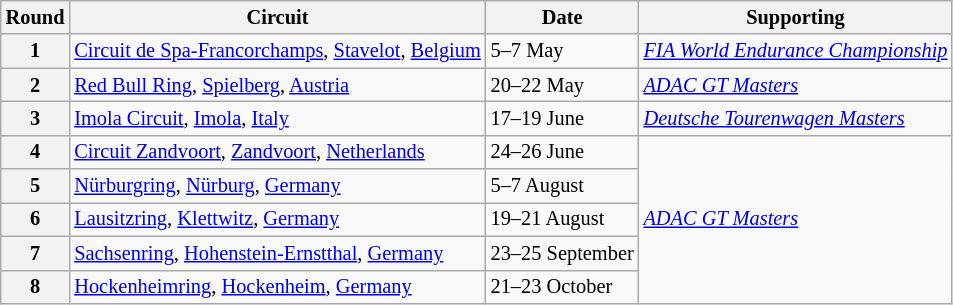<table class="wikitable" style="font-size: 85%;">
<tr>
<th>Round</th>
<th>Circuit</th>
<th>Date</th>
<th>Supporting</th>
</tr>
<tr>
<th>1</th>
<td> <a href='#'>Circuit de Spa-Francorchamps</a>, <a href='#'>Stavelot</a>, <a href='#'>Belgium</a></td>
<td>5–7 May</td>
<td><a href='#'><em>FIA World Endurance Championship</em></a></td>
</tr>
<tr>
<th>2</th>
<td> <a href='#'>Red Bull Ring</a>, <a href='#'>Spielberg</a>, <a href='#'>Austria</a></td>
<td>20–22 May</td>
<td><a href='#'><em>ADAC GT Masters</em></a></td>
</tr>
<tr>
<th>3</th>
<td> <a href='#'>Imola Circuit</a>, <a href='#'>Imola</a>, <a href='#'>Italy</a></td>
<td>17–19 June</td>
<td><a href='#'><em>Deutsche Tourenwagen Masters</em></a></td>
</tr>
<tr>
<th>4</th>
<td> <a href='#'>Circuit Zandvoort</a>, <a href='#'>Zandvoort</a>, <a href='#'>Netherlands</a></td>
<td>24–26 June</td>
<td rowspan="5"><a href='#'><em>ADAC GT Masters</em></a></td>
</tr>
<tr>
<th>5</th>
<td><em></em> <a href='#'>Nürburgring</a>, <a href='#'>Nürburg</a>, <a href='#'>Germany</a></td>
<td>5–7 August</td>
</tr>
<tr>
<th>6</th>
<td> <a href='#'>Lausitzring</a>, <a href='#'>Klettwitz</a>, <a href='#'>Germany</a></td>
<td>19–21 August</td>
</tr>
<tr>
<th>7</th>
<td> <a href='#'>Sachsenring</a>, <a href='#'>Hohenstein-Ernstthal</a>, <a href='#'>Germany</a></td>
<td>23–25 September</td>
</tr>
<tr>
<th>8</th>
<td> <a href='#'>Hockenheimring</a>, <a href='#'>Hockenheim</a>, <a href='#'>Germany</a></td>
<td>21–23 October</td>
</tr>
</table>
